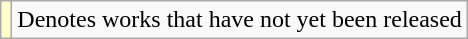<table class="wikitable">
<tr>
<td style="background:#FFFFCC;"></td>
<td>Denotes works that have not yet been released</td>
</tr>
</table>
